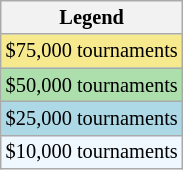<table class="wikitable" style="font-size:85%;">
<tr>
<th>Legend</th>
</tr>
<tr bgcolor="#F7E98E">
<td>$75,000 tournaments</td>
</tr>
<tr bgcolor="#ADDFAD">
<td>$50,000 tournaments</td>
</tr>
<tr bgcolor=lightblue>
<td>$25,000 tournaments</td>
</tr>
<tr bgcolor="#f0f8ff">
<td>$10,000 tournaments</td>
</tr>
</table>
